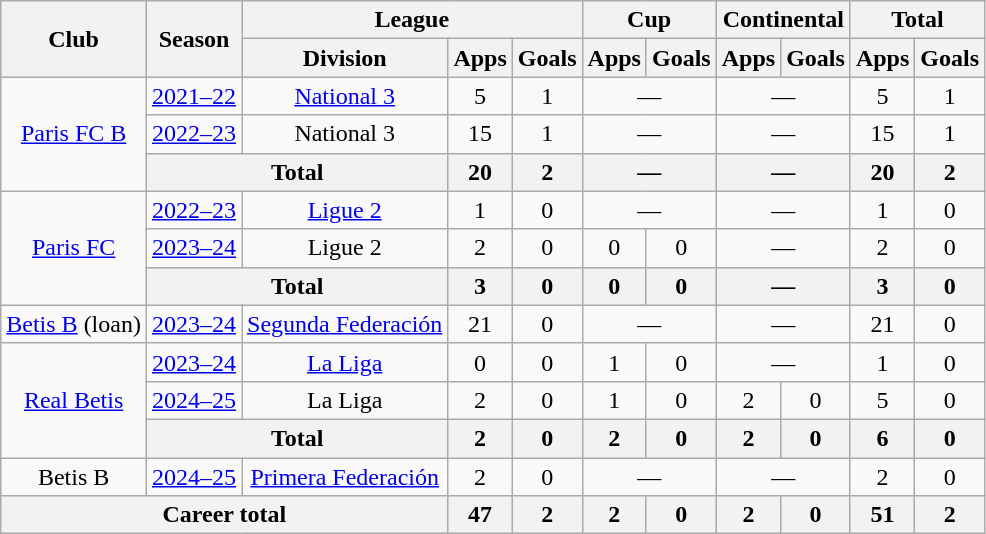<table class="wikitable" style="text-align: center">
<tr>
<th rowspan="2">Club</th>
<th rowspan="2">Season</th>
<th colspan="3">League</th>
<th colspan="2">Cup</th>
<th colspan="2">Continental</th>
<th colspan="2">Total</th>
</tr>
<tr>
<th>Division</th>
<th>Apps</th>
<th>Goals</th>
<th>Apps</th>
<th>Goals</th>
<th>Apps</th>
<th>Goals</th>
<th>Apps</th>
<th>Goals</th>
</tr>
<tr>
<td rowspan="3"><a href='#'>Paris FC B</a></td>
<td><a href='#'>2021–22</a></td>
<td><a href='#'>National 3</a></td>
<td>5</td>
<td>1</td>
<td colspan="2">—</td>
<td colspan="2">—</td>
<td>5</td>
<td>1</td>
</tr>
<tr>
<td><a href='#'>2022–23</a></td>
<td>National 3</td>
<td>15</td>
<td>1</td>
<td colspan="2">—</td>
<td colspan="2">—</td>
<td>15</td>
<td>1</td>
</tr>
<tr>
<th colspan="2">Total</th>
<th>20</th>
<th>2</th>
<th colspan="2">—</th>
<th colspan="2">—</th>
<th>20</th>
<th>2</th>
</tr>
<tr>
<td rowspan="3"><a href='#'>Paris FC</a></td>
<td><a href='#'>2022–23</a></td>
<td><a href='#'>Ligue 2</a></td>
<td>1</td>
<td>0</td>
<td colspan="2">—</td>
<td colspan="2">—</td>
<td>1</td>
<td>0</td>
</tr>
<tr>
<td><a href='#'>2023–24</a></td>
<td>Ligue 2</td>
<td>2</td>
<td>0</td>
<td>0</td>
<td>0</td>
<td colspan="2">—</td>
<td>2</td>
<td>0</td>
</tr>
<tr>
<th colspan="2">Total</th>
<th>3</th>
<th>0</th>
<th>0</th>
<th>0</th>
<th colspan="2">—</th>
<th>3</th>
<th>0</th>
</tr>
<tr>
<td><a href='#'>Betis B</a> (loan)</td>
<td><a href='#'>2023–24</a></td>
<td><a href='#'>Segunda Federación</a></td>
<td>21</td>
<td>0</td>
<td colspan="2">—</td>
<td colspan="2">—</td>
<td>21</td>
<td>0</td>
</tr>
<tr>
<td rowspan="3"><a href='#'>Real Betis</a></td>
<td><a href='#'>2023–24</a></td>
<td><a href='#'>La Liga</a></td>
<td>0</td>
<td>0</td>
<td>1</td>
<td>0</td>
<td colspan="2">—</td>
<td>1</td>
<td>0</td>
</tr>
<tr>
<td><a href='#'>2024–25</a></td>
<td>La Liga</td>
<td>2</td>
<td>0</td>
<td>1</td>
<td>0</td>
<td>2</td>
<td>0</td>
<td>5</td>
<td>0</td>
</tr>
<tr>
<th colspan="2">Total</th>
<th>2</th>
<th>0</th>
<th>2</th>
<th>0</th>
<th>2</th>
<th>0</th>
<th>6</th>
<th>0</th>
</tr>
<tr>
<td>Betis B</td>
<td><a href='#'>2024–25</a></td>
<td><a href='#'>Primera Federación</a></td>
<td>2</td>
<td>0</td>
<td colspan="2">—</td>
<td colspan="2">—</td>
<td>2</td>
<td>0</td>
</tr>
<tr>
<th colspan="3">Career total</th>
<th>47</th>
<th>2</th>
<th>2</th>
<th>0</th>
<th>2</th>
<th>0</th>
<th>51</th>
<th>2</th>
</tr>
</table>
